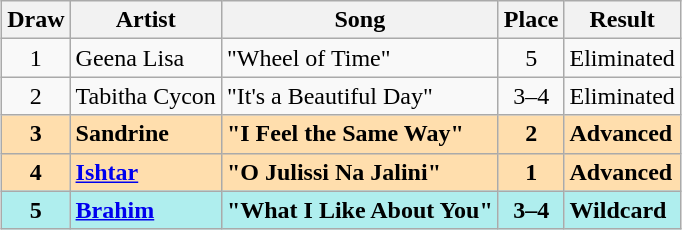<table class="sortable wikitable" style="margin: 1em auto 1em auto; text-align:center;">
<tr>
<th>Draw</th>
<th>Artist</th>
<th>Song</th>
<th>Place</th>
<th>Result</th>
</tr>
<tr>
<td>1</td>
<td align="left">Geena Lisa</td>
<td align="left">"Wheel of Time"</td>
<td>5</td>
<td align="left">Eliminated</td>
</tr>
<tr>
<td>2</td>
<td align="left">Tabitha Cycon</td>
<td align="left">"It's a Beautiful Day"</td>
<td>3–4</td>
<td align="left">Eliminated</td>
</tr>
<tr style="font-weight:bold; background:navajowhite;">
<td>3</td>
<td align="left">Sandrine</td>
<td align="left">"I Feel the Same Way"</td>
<td>2</td>
<td align="left">Advanced</td>
</tr>
<tr style="font-weight:bold; background:navajowhite;">
<td>4</td>
<td align="left"><a href='#'>Ishtar</a></td>
<td align="left">"O Julissi Na Jalini"</td>
<td>1</td>
<td align="left">Advanced</td>
</tr>
<tr style="font-weight:bold; background:paleturquoise;">
<td>5</td>
<td align="left"><a href='#'>Brahim</a></td>
<td align="left">"What I Like About You"</td>
<td>3–4</td>
<td align="left">Wildcard</td>
</tr>
</table>
